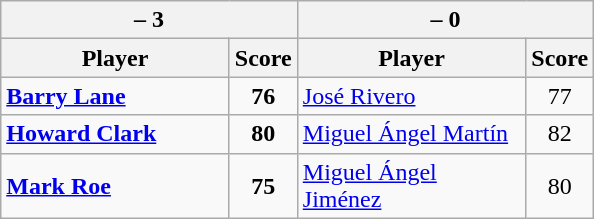<table class=wikitable>
<tr>
<th colspan=2> – 3</th>
<th colspan=2> – 0</th>
</tr>
<tr>
<th width=145>Player</th>
<th>Score</th>
<th width=145>Player</th>
<th>Score</th>
</tr>
<tr>
<td><strong><a href='#'>Barry Lane</a></strong></td>
<td align=center><strong>76</strong></td>
<td><a href='#'>José Rivero</a></td>
<td align=center>77</td>
</tr>
<tr>
<td><strong><a href='#'>Howard Clark</a></strong></td>
<td align=center><strong>80</strong></td>
<td><a href='#'>Miguel Ángel Martín</a></td>
<td align=center>82</td>
</tr>
<tr>
<td><strong><a href='#'>Mark Roe</a></strong></td>
<td align=center><strong>75</strong></td>
<td><a href='#'>Miguel Ángel Jiménez</a></td>
<td align=center>80</td>
</tr>
</table>
